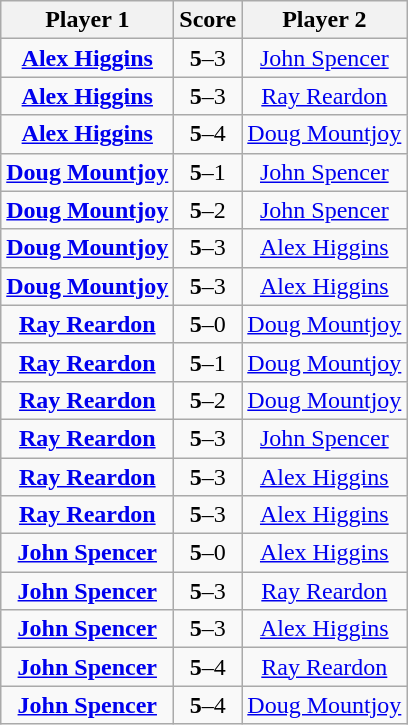<table class="wikitable" style="text-align: center">
<tr>
<th>Player 1</th>
<th>Score</th>
<th>Player 2</th>
</tr>
<tr>
<td> <strong><a href='#'>Alex Higgins</a></strong></td>
<td><strong>5</strong>–3</td>
<td> <a href='#'>John Spencer</a></td>
</tr>
<tr>
<td> <strong><a href='#'>Alex Higgins</a></strong></td>
<td><strong>5</strong>–3</td>
<td> <a href='#'>Ray Reardon</a></td>
</tr>
<tr>
<td> <strong><a href='#'>Alex Higgins</a></strong></td>
<td><strong>5</strong>–4</td>
<td> <a href='#'>Doug Mountjoy</a></td>
</tr>
<tr>
<td> <strong><a href='#'>Doug Mountjoy</a></strong></td>
<td><strong>5</strong>–1</td>
<td> <a href='#'>John Spencer</a></td>
</tr>
<tr>
<td> <strong><a href='#'>Doug Mountjoy</a></strong></td>
<td><strong>5</strong>–2</td>
<td> <a href='#'>John Spencer</a></td>
</tr>
<tr>
<td> <strong><a href='#'>Doug Mountjoy</a></strong></td>
<td><strong>5</strong>–3</td>
<td> <a href='#'>Alex Higgins</a></td>
</tr>
<tr>
<td> <strong><a href='#'>Doug Mountjoy</a></strong></td>
<td><strong>5</strong>–3</td>
<td> <a href='#'>Alex Higgins</a></td>
</tr>
<tr>
<td> <strong><a href='#'>Ray Reardon</a></strong></td>
<td><strong>5</strong>–0</td>
<td> <a href='#'>Doug Mountjoy</a></td>
</tr>
<tr>
<td> <strong><a href='#'>Ray Reardon</a></strong></td>
<td><strong>5</strong>–1</td>
<td> <a href='#'>Doug Mountjoy</a></td>
</tr>
<tr>
<td> <strong><a href='#'>Ray Reardon</a></strong></td>
<td><strong>5</strong>–2</td>
<td> <a href='#'>Doug Mountjoy</a></td>
</tr>
<tr>
<td> <strong><a href='#'>Ray Reardon</a></strong></td>
<td><strong>5</strong>–3</td>
<td> <a href='#'>John Spencer</a></td>
</tr>
<tr>
<td> <strong><a href='#'>Ray Reardon</a></strong></td>
<td><strong>5</strong>–3</td>
<td> <a href='#'>Alex Higgins</a></td>
</tr>
<tr>
<td> <strong><a href='#'>Ray Reardon</a></strong></td>
<td><strong>5</strong>–3</td>
<td> <a href='#'>Alex Higgins</a></td>
</tr>
<tr>
<td> <strong><a href='#'>John Spencer</a></strong></td>
<td><strong>5</strong>–0</td>
<td> <a href='#'>Alex Higgins</a></td>
</tr>
<tr>
<td> <strong><a href='#'>John Spencer</a></strong></td>
<td><strong>5</strong>–3</td>
<td> <a href='#'>Ray Reardon</a></td>
</tr>
<tr>
<td> <strong><a href='#'>John Spencer</a></strong></td>
<td><strong>5</strong>–3</td>
<td> <a href='#'>Alex Higgins</a></td>
</tr>
<tr>
<td> <strong><a href='#'>John Spencer</a></strong></td>
<td><strong>5</strong>–4</td>
<td> <a href='#'>Ray Reardon</a></td>
</tr>
<tr>
<td> <strong><a href='#'>John Spencer</a></strong></td>
<td><strong>5</strong>–4</td>
<td> <a href='#'>Doug Mountjoy</a></td>
</tr>
</table>
